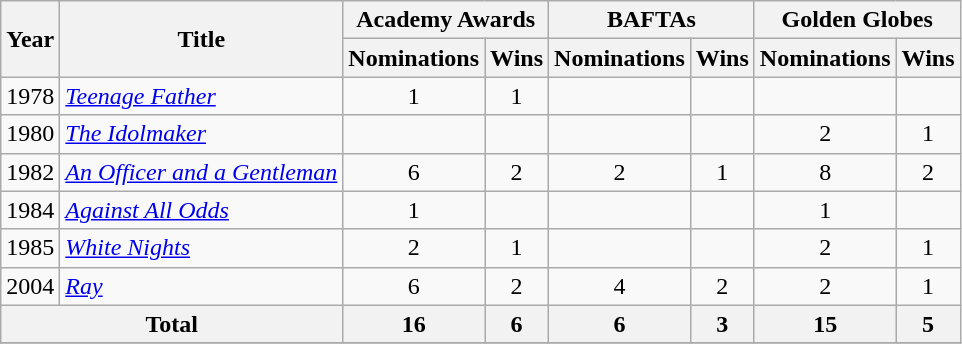<table class="wikitable">
<tr>
<th rowspan="2">Year</th>
<th rowspan="2">Title</th>
<th colspan="2">Academy Awards</th>
<th colspan="2">BAFTAs</th>
<th colspan="2">Golden Globes</th>
</tr>
<tr>
<th>Nominations</th>
<th>Wins</th>
<th>Nominations</th>
<th>Wins</th>
<th>Nominations</th>
<th>Wins</th>
</tr>
<tr>
<td>1978</td>
<td><em><a href='#'>Teenage Father</a></em></td>
<td align=center>1</td>
<td align=center>1</td>
<td></td>
<td></td>
<td></td>
<td></td>
</tr>
<tr>
<td>1980</td>
<td><em><a href='#'>The Idolmaker</a></em></td>
<td></td>
<td></td>
<td></td>
<td></td>
<td align=center>2</td>
<td align=center>1</td>
</tr>
<tr>
<td>1982</td>
<td><em><a href='#'>An Officer and a Gentleman</a></em></td>
<td align=center>6</td>
<td align=center>2</td>
<td align=center>2</td>
<td align=center>1</td>
<td align=center>8</td>
<td align=center>2</td>
</tr>
<tr>
<td>1984</td>
<td><em><a href='#'>Against All Odds</a></em></td>
<td align=center>1</td>
<td></td>
<td></td>
<td></td>
<td align=center>1</td>
<td></td>
</tr>
<tr>
<td>1985</td>
<td><em><a href='#'>White Nights</a></em></td>
<td align=center>2</td>
<td align=center>1</td>
<td></td>
<td></td>
<td align=center>2</td>
<td align=center>1</td>
</tr>
<tr>
<td>2004</td>
<td><em><a href='#'>Ray</a></em></td>
<td align=center>6</td>
<td align=center>2</td>
<td align=center>4</td>
<td align=center>2</td>
<td align=center>2</td>
<td align=center>1</td>
</tr>
<tr>
<th colspan="2">Total</th>
<th>16</th>
<th>6</th>
<th>6</th>
<th>3</th>
<th>15</th>
<th>5</th>
</tr>
<tr>
</tr>
</table>
